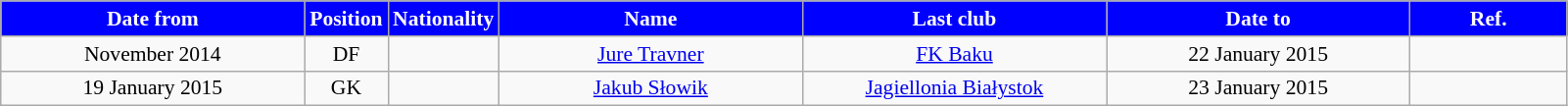<table class="wikitable" style="text-align:center; font-size:90%">
<tr>
<th style="background:#00f; color:white; width:200px;">Date from</th>
<th style="background:#00f; color:white; width:50px;">Position</th>
<th style="background:#00f; color:white; width:50px;">Nationality</th>
<th style="background:#00f; color:white; width:200px;">Name</th>
<th style="background:#00f; color:white; width:200px;">Last club</th>
<th style="background:#00f; color:white; width:200px;">Date to</th>
<th style="background:#00f; color:white; width:100px;">Ref.</th>
</tr>
<tr>
<td>November 2014</td>
<td>DF</td>
<td></td>
<td><a href='#'>Jure Travner</a></td>
<td><a href='#'>FK Baku</a></td>
<td>22 January 2015</td>
<td></td>
</tr>
<tr>
<td>19 January 2015</td>
<td>GK</td>
<td></td>
<td><a href='#'>Jakub Słowik</a></td>
<td><a href='#'>Jagiellonia Białystok</a></td>
<td>23 January 2015</td>
<td></td>
</tr>
</table>
